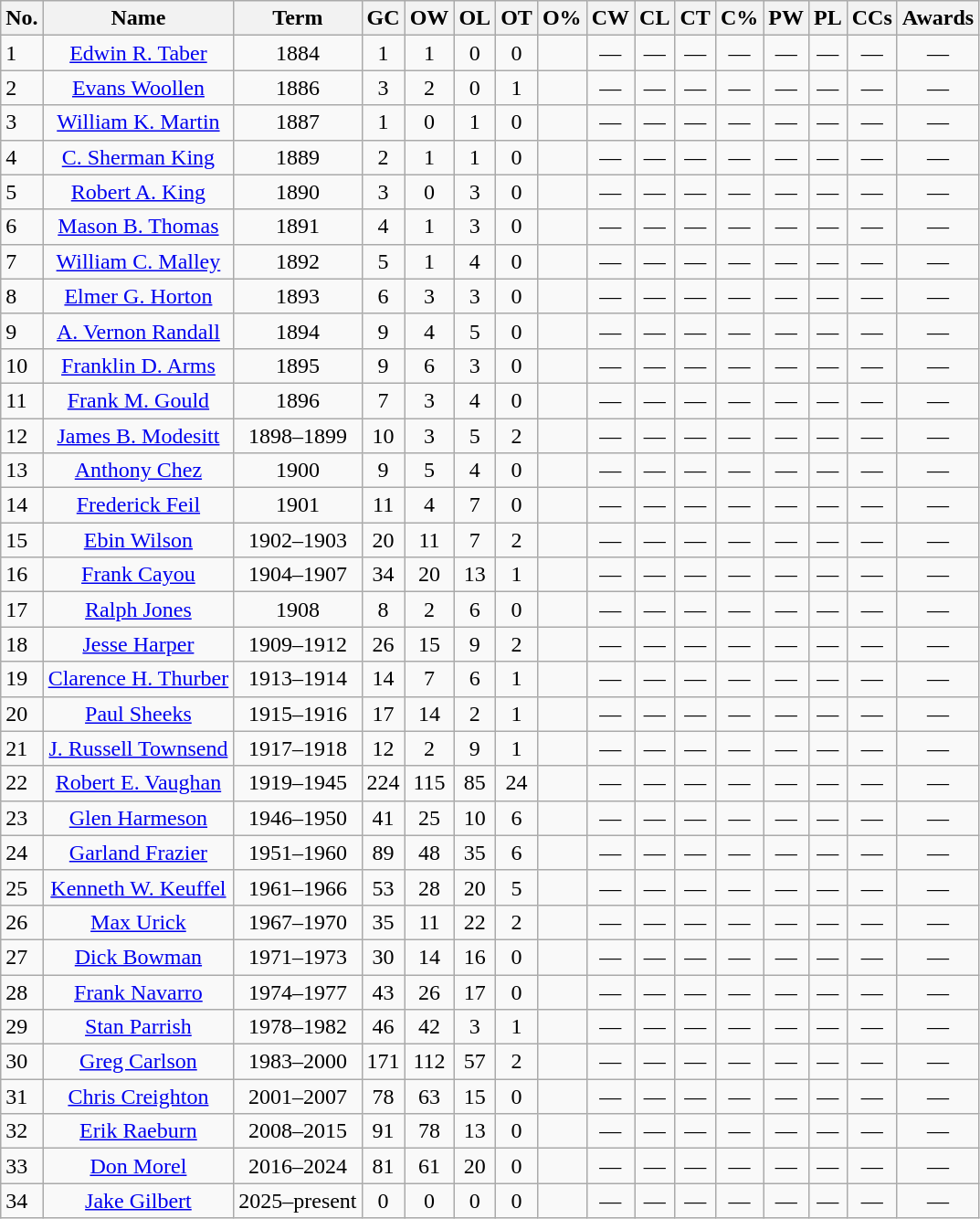<table class="wikitable sortable">
<tr>
<th>No.</th>
<th>Name</th>
<th>Term</th>
<th>GC</th>
<th>OW</th>
<th>OL</th>
<th>OT</th>
<th>O%</th>
<th>CW</th>
<th>CL</th>
<th>CT</th>
<th>C%</th>
<th>PW</th>
<th>PL</th>
<th>CCs</th>
<th class="unsortable">Awards</th>
</tr>
<tr>
<td>1</td>
<td align="center"><a href='#'>Edwin R. Taber</a></td>
<td align="center">1884</td>
<td align="center">1</td>
<td align="center">1</td>
<td align="center">0</td>
<td align="center">0</td>
<td align="center"></td>
<td align="center">—</td>
<td align="center">—</td>
<td align="center">—</td>
<td align="center">—</td>
<td align="center">—</td>
<td align="center">—</td>
<td align="center">—</td>
<td align="center">—</td>
</tr>
<tr>
<td>2</td>
<td align="center"><a href='#'>Evans Woollen</a></td>
<td align="center">1886</td>
<td align="center">3</td>
<td align="center">2</td>
<td align="center">0</td>
<td align="center">1</td>
<td align="center"></td>
<td align="center">—</td>
<td align="center">—</td>
<td align="center">—</td>
<td align="center">—</td>
<td align="center">—</td>
<td align="center">—</td>
<td align="center">—</td>
<td align="center">—</td>
</tr>
<tr>
<td>3</td>
<td align="center"><a href='#'>William K. Martin</a></td>
<td align="center">1887</td>
<td align="center">1</td>
<td align="center">0</td>
<td align="center">1</td>
<td align="center">0</td>
<td align="center"></td>
<td align="center">—</td>
<td align="center">—</td>
<td align="center">—</td>
<td align="center">—</td>
<td align="center">—</td>
<td align="center">—</td>
<td align="center">—</td>
<td align="center">—</td>
</tr>
<tr>
<td>4</td>
<td align="center"><a href='#'>C. Sherman King</a></td>
<td align="center">1889</td>
<td align="center">2</td>
<td align="center">1</td>
<td align="center">1</td>
<td align="center">0</td>
<td align="center"></td>
<td align="center">—</td>
<td align="center">—</td>
<td align="center">—</td>
<td align="center">—</td>
<td align="center">—</td>
<td align="center">—</td>
<td align="center">—</td>
<td align="center">—</td>
</tr>
<tr>
<td>5</td>
<td align="center"><a href='#'>Robert A. King</a></td>
<td align="center">1890</td>
<td align="center">3</td>
<td align="center">0</td>
<td align="center">3</td>
<td align="center">0</td>
<td align="center"></td>
<td align="center">—</td>
<td align="center">—</td>
<td align="center">—</td>
<td align="center">—</td>
<td align="center">—</td>
<td align="center">—</td>
<td align="center">—</td>
<td align="center">—</td>
</tr>
<tr>
<td>6</td>
<td align="center"><a href='#'>Mason B. Thomas</a></td>
<td align="center">1891</td>
<td align="center">4</td>
<td align="center">1</td>
<td align="center">3</td>
<td align="center">0</td>
<td align="center"></td>
<td align="center">—</td>
<td align="center">—</td>
<td align="center">—</td>
<td align="center">—</td>
<td align="center">—</td>
<td align="center">—</td>
<td align="center">—</td>
<td align="center">—</td>
</tr>
<tr>
<td>7</td>
<td align="center"><a href='#'>William C. Malley</a></td>
<td align="center">1892</td>
<td align="center">5</td>
<td align="center">1</td>
<td align="center">4</td>
<td align="center">0</td>
<td align="center"></td>
<td align="center">—</td>
<td align="center">—</td>
<td align="center">—</td>
<td align="center">—</td>
<td align="center">—</td>
<td align="center">—</td>
<td align="center">—</td>
<td align="center">—</td>
</tr>
<tr>
<td>8</td>
<td align="center"><a href='#'>Elmer G. Horton</a></td>
<td align="center">1893</td>
<td align="center">6</td>
<td align="center">3</td>
<td align="center">3</td>
<td align="center">0</td>
<td align="center"></td>
<td align="center">—</td>
<td align="center">—</td>
<td align="center">—</td>
<td align="center">—</td>
<td align="center">—</td>
<td align="center">—</td>
<td align="center">—</td>
<td align="center">—</td>
</tr>
<tr>
<td>9</td>
<td align="center"><a href='#'>A. Vernon Randall</a></td>
<td align="center">1894</td>
<td align="center">9</td>
<td align="center">4</td>
<td align="center">5</td>
<td align="center">0</td>
<td align="center"></td>
<td align="center">—</td>
<td align="center">—</td>
<td align="center">—</td>
<td align="center">—</td>
<td align="center">—</td>
<td align="center">—</td>
<td align="center">—</td>
<td align="center">—</td>
</tr>
<tr>
<td>10</td>
<td align="center"><a href='#'>Franklin D. Arms</a></td>
<td align="center">1895</td>
<td align="center">9</td>
<td align="center">6</td>
<td align="center">3</td>
<td align="center">0</td>
<td align="center"></td>
<td align="center">—</td>
<td align="center">—</td>
<td align="center">—</td>
<td align="center">—</td>
<td align="center">—</td>
<td align="center">—</td>
<td align="center">—</td>
<td align="center">—</td>
</tr>
<tr>
<td>11</td>
<td align="center"><a href='#'>Frank M. Gould</a></td>
<td align="center">1896</td>
<td align="center">7</td>
<td align="center">3</td>
<td align="center">4</td>
<td align="center">0</td>
<td align="center"></td>
<td align="center">—</td>
<td align="center">—</td>
<td align="center">—</td>
<td align="center">—</td>
<td align="center">—</td>
<td align="center">—</td>
<td align="center">—</td>
<td align="center">—</td>
</tr>
<tr>
<td>12</td>
<td align="center"><a href='#'>James B. Modesitt</a></td>
<td align="center">1898–1899</td>
<td align="center">10</td>
<td align="center">3</td>
<td align="center">5</td>
<td align="center">2</td>
<td align="center"></td>
<td align="center">—</td>
<td align="center">—</td>
<td align="center">—</td>
<td align="center">—</td>
<td align="center">—</td>
<td align="center">—</td>
<td align="center">—</td>
<td align="center">—</td>
</tr>
<tr>
<td>13</td>
<td align="center"><a href='#'>Anthony Chez</a></td>
<td align="center">1900</td>
<td align="center">9</td>
<td align="center">5</td>
<td align="center">4</td>
<td align="center">0</td>
<td align="center"></td>
<td align="center">—</td>
<td align="center">—</td>
<td align="center">—</td>
<td align="center">—</td>
<td align="center">—</td>
<td align="center">—</td>
<td align="center">—</td>
<td align="center">—</td>
</tr>
<tr>
<td>14</td>
<td align="center"><a href='#'>Frederick Feil</a></td>
<td align="center">1901</td>
<td align="center">11</td>
<td align="center">4</td>
<td align="center">7</td>
<td align="center">0</td>
<td align="center"></td>
<td align="center">—</td>
<td align="center">—</td>
<td align="center">—</td>
<td align="center">—</td>
<td align="center">—</td>
<td align="center">—</td>
<td align="center">—</td>
<td align="center">—</td>
</tr>
<tr>
<td>15</td>
<td align="center"><a href='#'>Ebin Wilson</a></td>
<td align="center">1902–1903</td>
<td align="center">20</td>
<td align="center">11</td>
<td align="center">7</td>
<td align="center">2</td>
<td align="center"></td>
<td align="center">—</td>
<td align="center">—</td>
<td align="center">—</td>
<td align="center">—</td>
<td align="center">—</td>
<td align="center">—</td>
<td align="center">—</td>
<td align="center">—</td>
</tr>
<tr>
<td>16</td>
<td align="center"><a href='#'>Frank Cayou</a></td>
<td align="center">1904–1907</td>
<td align="center">34</td>
<td align="center">20</td>
<td align="center">13</td>
<td align="center">1</td>
<td align="center"></td>
<td align="center">—</td>
<td align="center">—</td>
<td align="center">—</td>
<td align="center">—</td>
<td align="center">—</td>
<td align="center">—</td>
<td align="center">—</td>
<td align="center">—</td>
</tr>
<tr>
<td>17</td>
<td align="center"><a href='#'>Ralph Jones</a></td>
<td align="center">1908</td>
<td align="center">8</td>
<td align="center">2</td>
<td align="center">6</td>
<td align="center">0</td>
<td align="center"></td>
<td align="center">—</td>
<td align="center">—</td>
<td align="center">—</td>
<td align="center">—</td>
<td align="center">—</td>
<td align="center">—</td>
<td align="center">—</td>
<td align="center">—</td>
</tr>
<tr>
<td>18</td>
<td align="center"><a href='#'>Jesse Harper</a></td>
<td align="center">1909–1912</td>
<td align="center">26</td>
<td align="center">15</td>
<td align="center">9</td>
<td align="center">2</td>
<td align="center"></td>
<td align="center">—</td>
<td align="center">—</td>
<td align="center">—</td>
<td align="center">—</td>
<td align="center">—</td>
<td align="center">—</td>
<td align="center">—</td>
<td align="center">—</td>
</tr>
<tr>
<td>19</td>
<td align="center"><a href='#'>Clarence H. Thurber</a></td>
<td align="center">1913–1914</td>
<td align="center">14</td>
<td align="center">7</td>
<td align="center">6</td>
<td align="center">1</td>
<td align="center"></td>
<td align="center">—</td>
<td align="center">—</td>
<td align="center">—</td>
<td align="center">—</td>
<td align="center">—</td>
<td align="center">—</td>
<td align="center">—</td>
<td align="center">—</td>
</tr>
<tr>
<td>20</td>
<td align="center"><a href='#'>Paul Sheeks</a></td>
<td align="center">1915–1916</td>
<td align="center">17</td>
<td align="center">14</td>
<td align="center">2</td>
<td align="center">1</td>
<td align="center"></td>
<td align="center">—</td>
<td align="center">—</td>
<td align="center">—</td>
<td align="center">—</td>
<td align="center">—</td>
<td align="center">—</td>
<td align="center">—</td>
<td align="center">—</td>
</tr>
<tr>
<td>21</td>
<td align="center"><a href='#'>J. Russell Townsend</a></td>
<td align="center">1917–1918</td>
<td align="center">12</td>
<td align="center">2</td>
<td align="center">9</td>
<td align="center">1</td>
<td align="center"></td>
<td align="center">—</td>
<td align="center">—</td>
<td align="center">—</td>
<td align="center">—</td>
<td align="center">—</td>
<td align="center">—</td>
<td align="center">—</td>
<td align="center">—</td>
</tr>
<tr>
<td>22</td>
<td align="center"><a href='#'>Robert E. Vaughan</a></td>
<td align="center">1919–1945</td>
<td align="center">224</td>
<td align="center">115</td>
<td align="center">85</td>
<td align="center">24</td>
<td align="center"></td>
<td align="center">—</td>
<td align="center">—</td>
<td align="center">—</td>
<td align="center">—</td>
<td align="center">—</td>
<td align="center">—</td>
<td align="center">—</td>
<td align="center">—</td>
</tr>
<tr>
<td>23</td>
<td align="center"><a href='#'>Glen Harmeson</a></td>
<td align="center">1946–1950</td>
<td align="center">41</td>
<td align="center">25</td>
<td align="center">10</td>
<td align="center">6</td>
<td align="center"></td>
<td align="center">—</td>
<td align="center">—</td>
<td align="center">—</td>
<td align="center">—</td>
<td align="center">—</td>
<td align="center">—</td>
<td align="center">—</td>
<td align="center">—</td>
</tr>
<tr>
<td>24</td>
<td align="center"><a href='#'>Garland Frazier</a></td>
<td align="center">1951–1960</td>
<td align="center">89</td>
<td align="center">48</td>
<td align="center">35</td>
<td align="center">6</td>
<td align="center"></td>
<td align="center">—</td>
<td align="center">—</td>
<td align="center">—</td>
<td align="center">—</td>
<td align="center">—</td>
<td align="center">—</td>
<td align="center">—</td>
<td align="center">—</td>
</tr>
<tr>
<td>25</td>
<td align="center"><a href='#'>Kenneth W. Keuffel</a></td>
<td align="center">1961–1966</td>
<td align="center">53</td>
<td align="center">28</td>
<td align="center">20</td>
<td align="center">5</td>
<td align="center"></td>
<td align="center">—</td>
<td align="center">—</td>
<td align="center">—</td>
<td align="center">—</td>
<td align="center">—</td>
<td align="center">—</td>
<td align="center">—</td>
<td align="center">—</td>
</tr>
<tr>
<td>26</td>
<td align="center"><a href='#'>Max Urick</a></td>
<td align="center">1967–1970</td>
<td align="center">35</td>
<td align="center">11</td>
<td align="center">22</td>
<td align="center">2</td>
<td align="center"></td>
<td align="center">—</td>
<td align="center">—</td>
<td align="center">—</td>
<td align="center">—</td>
<td align="center">—</td>
<td align="center">—</td>
<td align="center">—</td>
<td align="center">—</td>
</tr>
<tr>
<td>27</td>
<td align="center"><a href='#'>Dick Bowman</a></td>
<td align="center">1971–1973</td>
<td align="center">30</td>
<td align="center">14</td>
<td align="center">16</td>
<td align="center">0</td>
<td align="center"></td>
<td align="center">—</td>
<td align="center">—</td>
<td align="center">—</td>
<td align="center">—</td>
<td align="center">—</td>
<td align="center">—</td>
<td align="center">—</td>
<td align="center">—</td>
</tr>
<tr>
<td>28</td>
<td align="center"><a href='#'>Frank Navarro</a></td>
<td align="center">1974–1977</td>
<td align="center">43</td>
<td align="center">26</td>
<td align="center">17</td>
<td align="center">0</td>
<td align="center"></td>
<td align="center">—</td>
<td align="center">—</td>
<td align="center">—</td>
<td align="center">—</td>
<td align="center">—</td>
<td align="center">—</td>
<td align="center">—</td>
<td align="center">—</td>
</tr>
<tr>
<td>29</td>
<td align="center"><a href='#'>Stan Parrish</a></td>
<td align="center">1978–1982</td>
<td align="center">46</td>
<td align="center">42</td>
<td align="center">3</td>
<td align="center">1</td>
<td align="center"></td>
<td align="center">—</td>
<td align="center">—</td>
<td align="center">—</td>
<td align="center">—</td>
<td align="center">—</td>
<td align="center">—</td>
<td align="center">—</td>
<td align="center">—</td>
</tr>
<tr>
<td>30</td>
<td align="center"><a href='#'>Greg Carlson</a></td>
<td align="center">1983–2000</td>
<td align="center">171</td>
<td align="center">112</td>
<td align="center">57</td>
<td align="center">2</td>
<td align="center"></td>
<td align="center">—</td>
<td align="center">—</td>
<td align="center">—</td>
<td align="center">—</td>
<td align="center">—</td>
<td align="center">—</td>
<td align="center">—</td>
<td align="center">—</td>
</tr>
<tr>
<td>31</td>
<td align="center"><a href='#'>Chris Creighton</a></td>
<td align="center">2001–2007</td>
<td align="center">78</td>
<td align="center">63</td>
<td align="center">15</td>
<td align="center">0</td>
<td align="center"></td>
<td align="center">—</td>
<td align="center">—</td>
<td align="center">—</td>
<td align="center">—</td>
<td align="center">—</td>
<td align="center">—</td>
<td align="center">—</td>
<td align="center">—</td>
</tr>
<tr>
<td>32</td>
<td align="center"><a href='#'>Erik Raeburn</a></td>
<td align="center">2008–2015</td>
<td align="center">91</td>
<td align="center">78</td>
<td align="center">13</td>
<td align="center">0</td>
<td align="center"></td>
<td align="center">—</td>
<td align="center">—</td>
<td align="center">—</td>
<td align="center">—</td>
<td align="center">—</td>
<td align="center">—</td>
<td align="center">—</td>
<td align="center">—</td>
</tr>
<tr>
<td>33</td>
<td align="center"><a href='#'>Don Morel</a></td>
<td align="center">2016–2024</td>
<td align="center">81</td>
<td align="center">61</td>
<td align="center">20</td>
<td align="center">0</td>
<td align="center"></td>
<td align="center">—</td>
<td align="center">—</td>
<td align="center">—</td>
<td align="center">—</td>
<td align="center">—</td>
<td align="center">—</td>
<td align="center">—</td>
<td align="center">—</td>
</tr>
<tr>
<td>34</td>
<td align="center"><a href='#'>Jake Gilbert</a></td>
<td align="center">2025–present</td>
<td align="center">0</td>
<td align="center">0</td>
<td align="center">0</td>
<td align="center">0</td>
<td align="center"></td>
<td align="center">—</td>
<td align="center">—</td>
<td align="center">—</td>
<td align="center">—</td>
<td align="center">—</td>
<td align="center">—</td>
<td align="center">—</td>
<td align="center">—</td>
</tr>
</table>
